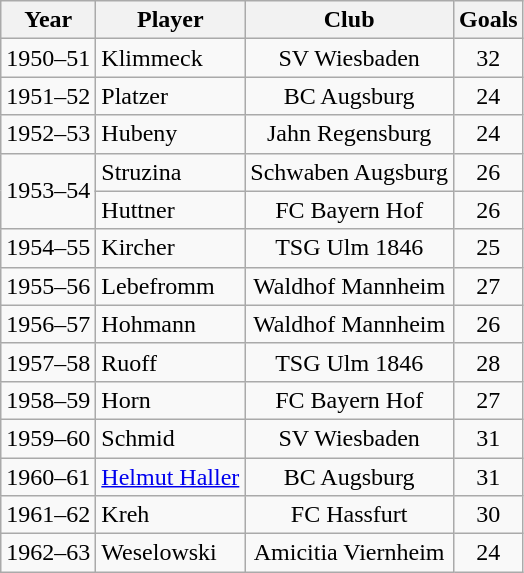<table class="wikitable">
<tr>
<th>Year</th>
<th>Player</th>
<th>Club</th>
<th>Goals</th>
</tr>
<tr align="center">
<td>1950–51</td>
<td align="left">Klimmeck</td>
<td>SV Wiesbaden</td>
<td>32</td>
</tr>
<tr align="center">
<td>1951–52</td>
<td align="left">Platzer</td>
<td>BC Augsburg</td>
<td>24</td>
</tr>
<tr align="center">
<td>1952–53</td>
<td align="left">Hubeny</td>
<td>Jahn Regensburg</td>
<td>24</td>
</tr>
<tr align="center">
<td rowspan=2>1953–54</td>
<td align="left">Struzina</td>
<td>Schwaben Augsburg</td>
<td>26</td>
</tr>
<tr align="center">
<td align="left">Huttner</td>
<td>FC Bayern Hof</td>
<td>26</td>
</tr>
<tr align="center">
<td>1954–55</td>
<td align="left">Kircher</td>
<td>TSG Ulm 1846</td>
<td>25</td>
</tr>
<tr align="center">
<td>1955–56</td>
<td align="left">Lebefromm</td>
<td>Waldhof Mannheim</td>
<td>27</td>
</tr>
<tr align="center">
<td>1956–57</td>
<td align="left">Hohmann</td>
<td>Waldhof Mannheim</td>
<td>26</td>
</tr>
<tr align="center">
<td>1957–58</td>
<td align="left">Ruoff</td>
<td>TSG Ulm 1846</td>
<td>28</td>
</tr>
<tr align="center">
<td>1958–59</td>
<td align="left">Horn</td>
<td>FC Bayern Hof</td>
<td>27</td>
</tr>
<tr align="center">
<td>1959–60</td>
<td align="left">Schmid</td>
<td>SV Wiesbaden</td>
<td>31</td>
</tr>
<tr align="center">
<td>1960–61</td>
<td align="left"><a href='#'>Helmut Haller</a></td>
<td>BC Augsburg</td>
<td>31</td>
</tr>
<tr align="center">
<td>1961–62</td>
<td align="left">Kreh</td>
<td>FC Hassfurt</td>
<td>30</td>
</tr>
<tr align="center">
<td>1962–63</td>
<td align="left">Weselowski</td>
<td>Amicitia Viernheim</td>
<td>24</td>
</tr>
</table>
